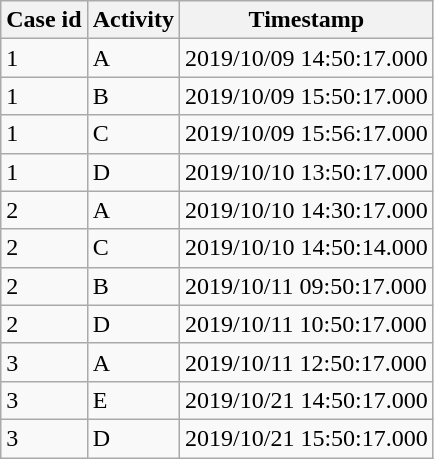<table class="wikitable">
<tr>
<th>Case id</th>
<th>Activity</th>
<th>Timestamp</th>
</tr>
<tr>
<td>1</td>
<td>A</td>
<td>2019/10/09 14:50:17.000</td>
</tr>
<tr>
<td>1</td>
<td>B</td>
<td>2019/10/09 15:50:17.000</td>
</tr>
<tr>
<td>1</td>
<td>C</td>
<td>2019/10/09 15:56:17.000</td>
</tr>
<tr>
<td>1</td>
<td>D</td>
<td>2019/10/10 13:50:17.000</td>
</tr>
<tr>
<td>2</td>
<td>A</td>
<td>2019/10/10 14:30:17.000</td>
</tr>
<tr>
<td>2</td>
<td>C</td>
<td>2019/10/10 14:50:14.000</td>
</tr>
<tr>
<td>2</td>
<td>B</td>
<td>2019/10/11 09:50:17.000</td>
</tr>
<tr>
<td>2</td>
<td>D</td>
<td>2019/10/11 10:50:17.000</td>
</tr>
<tr>
<td>3</td>
<td>A</td>
<td>2019/10/11 12:50:17.000</td>
</tr>
<tr>
<td>3</td>
<td>E</td>
<td>2019/10/21 14:50:17.000</td>
</tr>
<tr>
<td>3</td>
<td>D</td>
<td>2019/10/21 15:50:17.000</td>
</tr>
</table>
